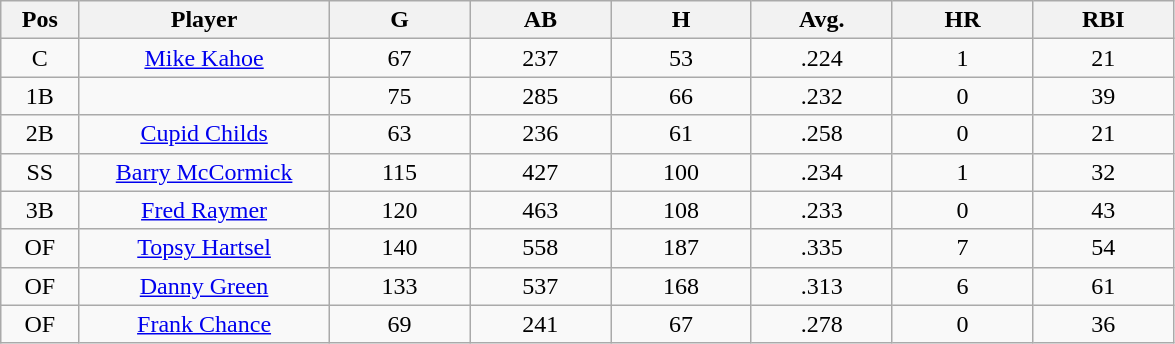<table class="wikitable sortable">
<tr>
<th bgcolor="#DDDDFF" width="5%">Pos</th>
<th bgcolor="#DDDDFF" width="16%">Player</th>
<th bgcolor="#DDDDFF" width="9%">G</th>
<th bgcolor="#DDDDFF" width="9%">AB</th>
<th bgcolor="#DDDDFF" width="9%">H</th>
<th bgcolor="#DDDDFF" width="9%">Avg.</th>
<th bgcolor="#DDDDFF" width="9%">HR</th>
<th bgcolor="#DDDDFF" width="9%">RBI</th>
</tr>
<tr align="center">
<td>C</td>
<td><a href='#'>Mike Kahoe</a></td>
<td>67</td>
<td>237</td>
<td>53</td>
<td>.224</td>
<td>1</td>
<td>21</td>
</tr>
<tr align=center>
<td>1B</td>
<td></td>
<td>75</td>
<td>285</td>
<td>66</td>
<td>.232</td>
<td>0</td>
<td>39</td>
</tr>
<tr align="center">
<td>2B</td>
<td><a href='#'>Cupid Childs</a></td>
<td>63</td>
<td>236</td>
<td>61</td>
<td>.258</td>
<td>0</td>
<td>21</td>
</tr>
<tr align=center>
<td>SS</td>
<td><a href='#'>Barry McCormick</a></td>
<td>115</td>
<td>427</td>
<td>100</td>
<td>.234</td>
<td>1</td>
<td>32</td>
</tr>
<tr align=center>
<td>3B</td>
<td><a href='#'>Fred Raymer</a></td>
<td>120</td>
<td>463</td>
<td>108</td>
<td>.233</td>
<td>0</td>
<td>43</td>
</tr>
<tr align=center>
<td>OF</td>
<td><a href='#'>Topsy Hartsel</a></td>
<td>140</td>
<td>558</td>
<td>187</td>
<td>.335</td>
<td>7</td>
<td>54</td>
</tr>
<tr align=center>
<td>OF</td>
<td><a href='#'>Danny Green</a></td>
<td>133</td>
<td>537</td>
<td>168</td>
<td>.313</td>
<td>6</td>
<td>61</td>
</tr>
<tr align=center>
<td>OF</td>
<td><a href='#'>Frank Chance</a></td>
<td>69</td>
<td>241</td>
<td>67</td>
<td>.278</td>
<td>0</td>
<td>36</td>
</tr>
</table>
